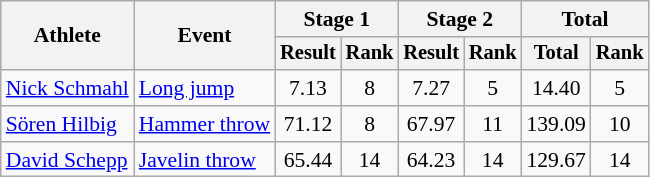<table class="wikitable" style="font-size:90%">
<tr>
<th rowspan=2>Athlete</th>
<th rowspan=2>Event</th>
<th colspan=2>Stage 1</th>
<th colspan=2>Stage 2</th>
<th colspan=2>Total</th>
</tr>
<tr style="font-size:95%">
<th>Result</th>
<th>Rank</th>
<th>Result</th>
<th>Rank</th>
<th>Total</th>
<th>Rank</th>
</tr>
<tr align=center>
<td align=left><a href='#'>Nick Schmahl</a></td>
<td align=left><a href='#'>Long jump</a></td>
<td>7.13</td>
<td>8</td>
<td>7.27</td>
<td>5</td>
<td>14.40</td>
<td>5</td>
</tr>
<tr align=center>
<td align=left><a href='#'>Sören Hilbig</a></td>
<td align=left><a href='#'>Hammer throw</a></td>
<td>71.12</td>
<td>8</td>
<td>67.97</td>
<td>11</td>
<td>139.09</td>
<td>10</td>
</tr>
<tr align=center>
<td align=left><a href='#'>David Schepp</a></td>
<td align=left><a href='#'>Javelin throw</a></td>
<td>65.44</td>
<td>14</td>
<td>64.23</td>
<td>14</td>
<td>129.67</td>
<td>14</td>
</tr>
</table>
